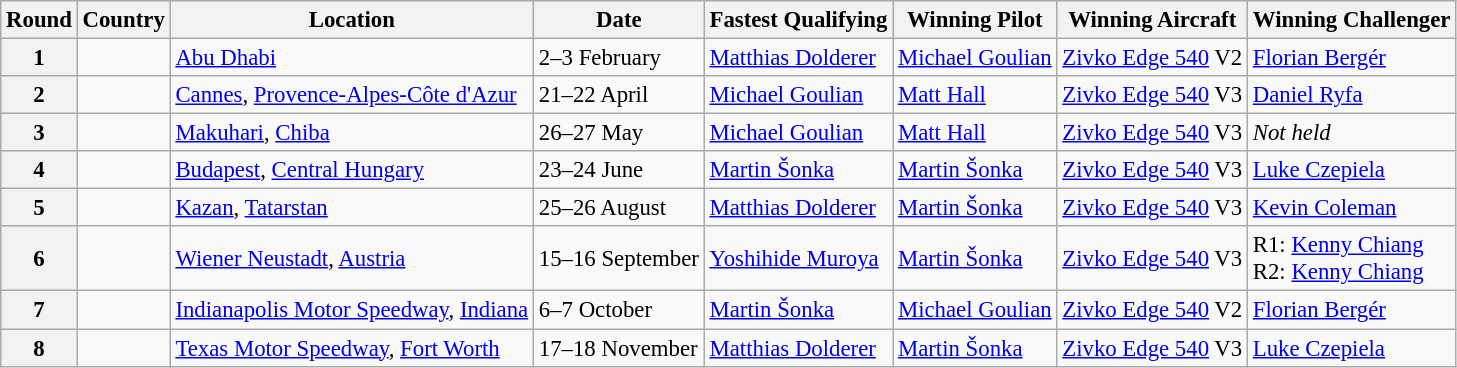<table class="wikitable"  style="font-size: 95%;">
<tr>
<th>Round</th>
<th>Country</th>
<th>Location</th>
<th>Date</th>
<th>Fastest Qualifying</th>
<th>Winning Pilot</th>
<th>Winning Aircraft</th>
<th>Winning Challenger</th>
</tr>
<tr>
<th>1</th>
<td></td>
<td><a href='#'>Abu Dhabi</a></td>
<td>2–3 February</td>
<td> <a href='#'>Matthias Dolderer</a></td>
<td> <a href='#'>Michael Goulian</a></td>
<td><a href='#'>Zivko Edge 540</a> V2</td>
<td> <a href='#'>Florian Bergér</a></td>
</tr>
<tr>
<th>2</th>
<td></td>
<td><a href='#'>Cannes</a>, <a href='#'>Provence-Alpes-Côte d'Azur</a></td>
<td>21–22 April</td>
<td> <a href='#'>Michael Goulian</a></td>
<td> <a href='#'>Matt Hall</a></td>
<td><a href='#'>Zivko Edge 540</a> V3</td>
<td> <a href='#'>Daniel Ryfa</a></td>
</tr>
<tr>
<th>3</th>
<td></td>
<td><a href='#'>Makuhari</a>, <a href='#'>Chiba</a></td>
<td>26–27 May</td>
<td> <a href='#'>Michael Goulian</a></td>
<td> <a href='#'>Matt Hall</a></td>
<td><a href='#'>Zivko Edge 540</a> V3</td>
<td><em>Not held</em></td>
</tr>
<tr>
<th>4</th>
<td></td>
<td><a href='#'>Budapest</a>, <a href='#'>Central Hungary</a></td>
<td>23–24 June</td>
<td> <a href='#'>Martin Šonka</a></td>
<td> <a href='#'>Martin Šonka</a></td>
<td><a href='#'>Zivko Edge 540</a> V3</td>
<td> <a href='#'>Luke Czepiela</a></td>
</tr>
<tr>
<th>5</th>
<td></td>
<td><a href='#'>Kazan</a>, <a href='#'>Tatarstan</a></td>
<td>25–26 August</td>
<td> <a href='#'>Matthias Dolderer</a></td>
<td> <a href='#'>Martin Šonka</a></td>
<td><a href='#'>Zivko Edge 540</a> V3</td>
<td> <a href='#'>Kevin Coleman</a></td>
</tr>
<tr>
<th>6</th>
<td></td>
<td><a href='#'>Wiener Neustadt</a>, <a href='#'>Austria</a></td>
<td>15–16 September</td>
<td> <a href='#'>Yoshihide Muroya</a></td>
<td> <a href='#'>Martin Šonka</a></td>
<td><a href='#'>Zivko Edge 540</a> V3</td>
<td>R1:  <a href='#'>Kenny Chiang</a><br>R2:  <a href='#'>Kenny Chiang</a></td>
</tr>
<tr>
<th>7</th>
<td></td>
<td><a href='#'>Indianapolis Motor Speedway</a>, <a href='#'>Indiana</a></td>
<td>6–7 October</td>
<td> <a href='#'>Martin Šonka</a></td>
<td> <a href='#'>Michael Goulian</a></td>
<td><a href='#'>Zivko Edge 540</a> V2</td>
<td> <a href='#'>Florian Bergér</a></td>
</tr>
<tr>
<th>8</th>
<td></td>
<td><a href='#'>Texas Motor Speedway</a>, <a href='#'>Fort Worth</a></td>
<td>17–18 November</td>
<td> <a href='#'>Matthias Dolderer</a></td>
<td> <a href='#'>Martin Šonka</a></td>
<td><a href='#'>Zivko Edge 540</a> V3</td>
<td> <a href='#'>Luke Czepiela</a></td>
</tr>
</table>
